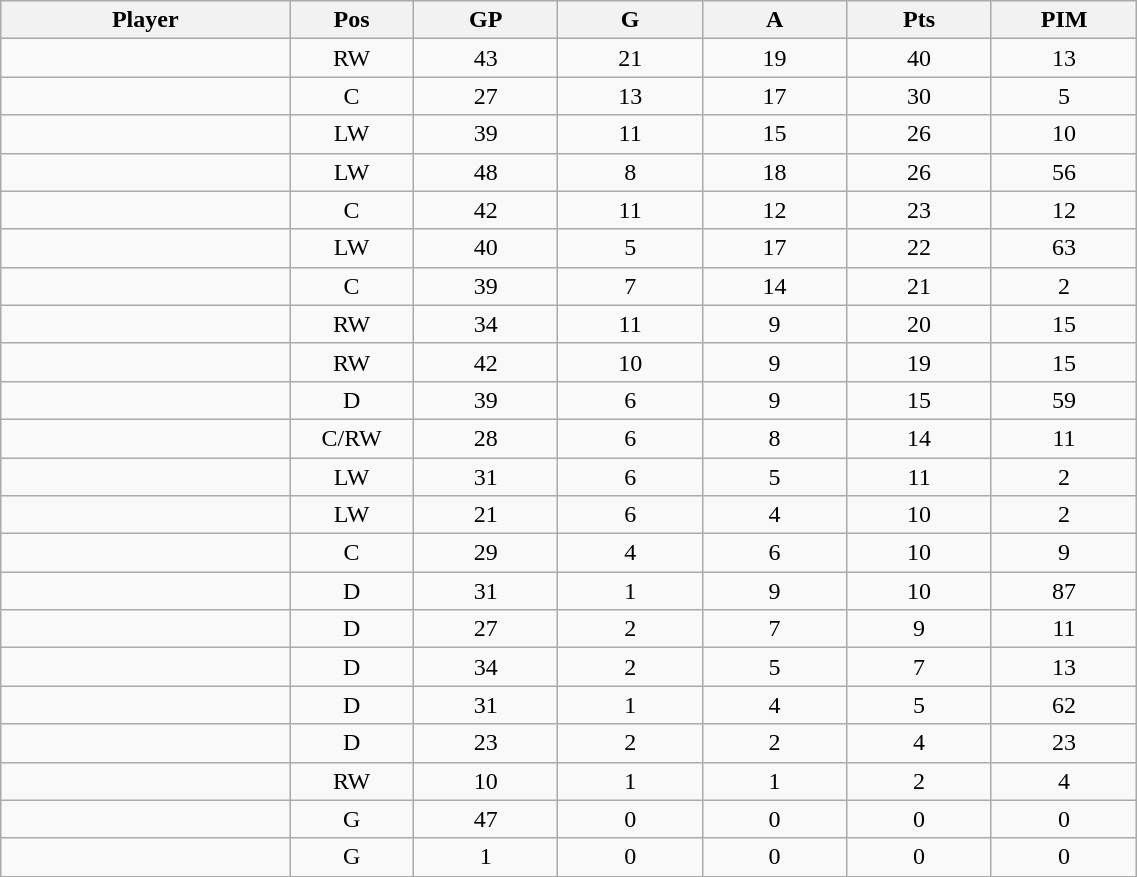<table class="wikitable sortable" width="60%">
<tr ALIGN="center">
<th bgcolor="#DDDDFF" width="10%">Player</th>
<th bgcolor="#DDDDFF" width="3%" title="Position">Pos</th>
<th bgcolor="#DDDDFF" width="5%" title="Games played">GP</th>
<th bgcolor="#DDDDFF" width="5%" title="Goals">G</th>
<th bgcolor="#DDDDFF" width="5%" title="Assists">A</th>
<th bgcolor="#DDDDFF" width="5%" title="Points">Pts</th>
<th bgcolor="#DDDDFF" width="5%" title="Penalties in Minutes">PIM</th>
</tr>
<tr align="center">
<td align="right"></td>
<td>RW</td>
<td>43</td>
<td>21</td>
<td>19</td>
<td>40</td>
<td>13</td>
</tr>
<tr align="center">
<td align="right"></td>
<td>C</td>
<td>27</td>
<td>13</td>
<td>17</td>
<td>30</td>
<td>5</td>
</tr>
<tr align="center">
<td align="right"></td>
<td>LW</td>
<td>39</td>
<td>11</td>
<td>15</td>
<td>26</td>
<td>10</td>
</tr>
<tr align="center">
<td align="right"></td>
<td>LW</td>
<td>48</td>
<td>8</td>
<td>18</td>
<td>26</td>
<td>56</td>
</tr>
<tr align="center">
<td align="right"></td>
<td>C</td>
<td>42</td>
<td>11</td>
<td>12</td>
<td>23</td>
<td>12</td>
</tr>
<tr align="center">
<td align="right"></td>
<td>LW</td>
<td>40</td>
<td>5</td>
<td>17</td>
<td>22</td>
<td>63</td>
</tr>
<tr align="center">
<td align="right"></td>
<td>C</td>
<td>39</td>
<td>7</td>
<td>14</td>
<td>21</td>
<td>2</td>
</tr>
<tr align="center">
<td align="right"></td>
<td>RW</td>
<td>34</td>
<td>11</td>
<td>9</td>
<td>20</td>
<td>15</td>
</tr>
<tr align="center">
<td align="right"></td>
<td>RW</td>
<td>42</td>
<td>10</td>
<td>9</td>
<td>19</td>
<td>15</td>
</tr>
<tr align="center">
<td align="right"></td>
<td>D</td>
<td>39</td>
<td>6</td>
<td>9</td>
<td>15</td>
<td>59</td>
</tr>
<tr align="center">
<td align="right"></td>
<td>C/RW</td>
<td>28</td>
<td>6</td>
<td>8</td>
<td>14</td>
<td>11</td>
</tr>
<tr align="center">
<td align="right"></td>
<td>LW</td>
<td>31</td>
<td>6</td>
<td>5</td>
<td>11</td>
<td>2</td>
</tr>
<tr align="center">
<td align="right"></td>
<td>LW</td>
<td>21</td>
<td>6</td>
<td>4</td>
<td>10</td>
<td>2</td>
</tr>
<tr align="center">
<td align="right"></td>
<td>C</td>
<td>29</td>
<td>4</td>
<td>6</td>
<td>10</td>
<td>9</td>
</tr>
<tr align="center">
<td align="right"></td>
<td>D</td>
<td>31</td>
<td>1</td>
<td>9</td>
<td>10</td>
<td>87</td>
</tr>
<tr align="center">
<td align="right"></td>
<td>D</td>
<td>27</td>
<td>2</td>
<td>7</td>
<td>9</td>
<td>11</td>
</tr>
<tr align="center">
<td align="right"></td>
<td>D</td>
<td>34</td>
<td>2</td>
<td>5</td>
<td>7</td>
<td>13</td>
</tr>
<tr align="center">
<td align="right"></td>
<td>D</td>
<td>31</td>
<td>1</td>
<td>4</td>
<td>5</td>
<td>62</td>
</tr>
<tr align="center">
<td align="right"></td>
<td>D</td>
<td>23</td>
<td>2</td>
<td>2</td>
<td>4</td>
<td>23</td>
</tr>
<tr align="center">
<td align="right"></td>
<td>RW</td>
<td>10</td>
<td>1</td>
<td>1</td>
<td>2</td>
<td>4</td>
</tr>
<tr align="center">
<td align="right"></td>
<td>G</td>
<td>47</td>
<td>0</td>
<td>0</td>
<td>0</td>
<td>0</td>
</tr>
<tr align="center">
<td align="right"></td>
<td>G</td>
<td>1</td>
<td>0</td>
<td>0</td>
<td>0</td>
<td>0</td>
</tr>
</table>
